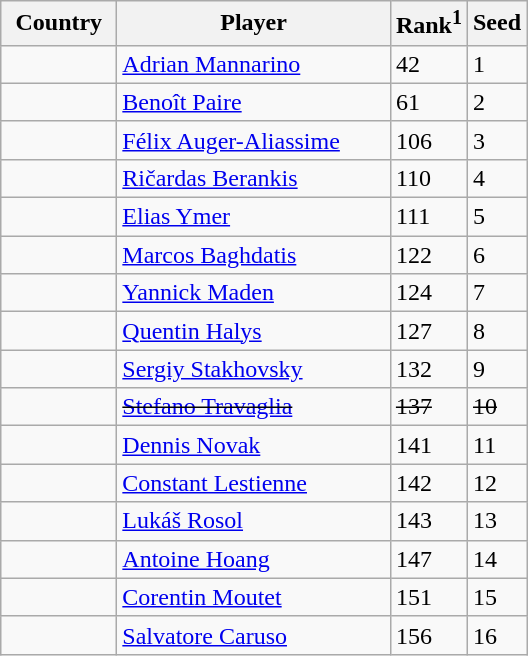<table class="sortable wikitable">
<tr>
<th width="70">Country</th>
<th width="175">Player</th>
<th>Rank<sup>1</sup></th>
<th>Seed</th>
</tr>
<tr>
<td></td>
<td><a href='#'>Adrian Mannarino</a></td>
<td>42</td>
<td>1</td>
</tr>
<tr>
<td></td>
<td><a href='#'>Benoît Paire</a></td>
<td>61</td>
<td>2</td>
</tr>
<tr>
<td></td>
<td><a href='#'>Félix Auger-Aliassime</a></td>
<td>106</td>
<td>3</td>
</tr>
<tr>
<td></td>
<td><a href='#'>Ričardas Berankis</a></td>
<td>110</td>
<td>4</td>
</tr>
<tr>
<td></td>
<td><a href='#'>Elias Ymer</a></td>
<td>111</td>
<td>5</td>
</tr>
<tr>
<td></td>
<td><a href='#'>Marcos Baghdatis</a></td>
<td>122</td>
<td>6</td>
</tr>
<tr>
<td></td>
<td><a href='#'>Yannick Maden</a></td>
<td>124</td>
<td>7</td>
</tr>
<tr>
<td></td>
<td><a href='#'>Quentin Halys</a></td>
<td>127</td>
<td>8</td>
</tr>
<tr>
<td></td>
<td><a href='#'>Sergiy Stakhovsky</a></td>
<td>132</td>
<td>9</td>
</tr>
<tr>
<td><s></s></td>
<td><s><a href='#'>Stefano Travaglia</a></s></td>
<td><s>137</s></td>
<td><s>10</s></td>
</tr>
<tr>
<td></td>
<td><a href='#'>Dennis Novak</a></td>
<td>141</td>
<td>11</td>
</tr>
<tr>
<td></td>
<td><a href='#'>Constant Lestienne</a></td>
<td>142</td>
<td>12</td>
</tr>
<tr>
<td></td>
<td><a href='#'>Lukáš Rosol</a></td>
<td>143</td>
<td>13</td>
</tr>
<tr>
<td></td>
<td><a href='#'>Antoine Hoang</a></td>
<td>147</td>
<td>14</td>
</tr>
<tr>
<td></td>
<td><a href='#'>Corentin Moutet</a></td>
<td>151</td>
<td>15</td>
</tr>
<tr>
<td></td>
<td><a href='#'>Salvatore Caruso</a></td>
<td>156</td>
<td>16</td>
</tr>
</table>
